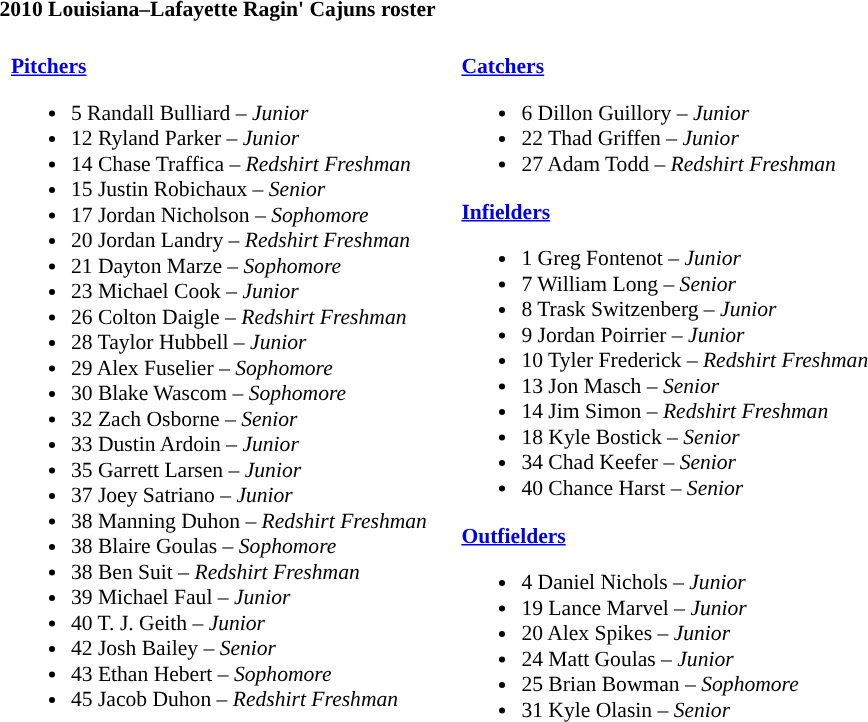<table class="toccolours" style="text-align: left; font-size:90%;">
<tr>
<th colspan="9">2010 Louisiana–Lafayette Ragin' Cajuns roster</th>
</tr>
<tr>
<td width="03"> </td>
<td valign="top"><br><strong><a href='#'>Pitchers</a></strong><ul><li>5 Randall Bulliard – <em>Junior</em></li><li>12 Ryland Parker – <em>Junior</em></li><li>14 Chase Traffica – <em>Redshirt Freshman</em></li><li>15 Justin Robichaux – <em>Senior</em></li><li>17 Jordan Nicholson – <em>Sophomore</em></li><li>20 Jordan Landry – <em>Redshirt Freshman</em></li><li>21 Dayton Marze – <em>Sophomore</em></li><li>23 Michael Cook – <em>Junior</em></li><li>26 Colton Daigle – <em>Redshirt Freshman</em></li><li>28 Taylor Hubbell – <em>Junior</em></li><li>29 Alex Fuselier – <em>Sophomore</em></li><li>30 Blake Wascom – <em>Sophomore</em></li><li>32 Zach Osborne – <em>Senior</em></li><li>33 Dustin Ardoin – <em>Junior</em></li><li>35 Garrett Larsen – <em>Junior</em></li><li>37 Joey Satriano – <em>Junior</em></li><li>38 Manning Duhon – <em>Redshirt Freshman</em></li><li>38 Blaire Goulas – <em>Sophomore</em></li><li>38 Ben Suit – <em>Redshirt Freshman</em></li><li>39 Michael Faul – <em>Junior</em></li><li>40 T. J. Geith – <em>Junior</em></li><li>42 Josh Bailey – <em>Senior</em></li><li>43 Ethan Hebert – <em>Sophomore</em></li><li>45 Jacob Duhon – <em>Redshirt Freshman</em></li></ul></td>
<td width="15"> </td>
<td valign="top"><br><strong><a href='#'>Catchers</a></strong><ul><li>6 Dillon Guillory – <em>Junior</em></li><li>22 Thad Griffen – <em>Junior</em></li><li>27 Adam Todd – <em>Redshirt Freshman</em></li></ul><strong><a href='#'>Infielders</a></strong><ul><li>1 Greg Fontenot – <em>Junior</em></li><li>7 William Long – <em>Senior</em></li><li>8 Trask Switzenberg – <em>Junior</em></li><li>9 Jordan Poirrier – <em>Junior</em></li><li>10 Tyler Frederick – <em>Redshirt Freshman</em></li><li>13 Jon Masch – <em>Senior</em></li><li>14 Jim Simon – <em>Redshirt Freshman</em></li><li>18 Kyle Bostick – <em>Senior</em></li><li>34 Chad Keefer – <em>Senior</em></li><li>40 Chance Harst – <em>Senior</em></li></ul><strong><a href='#'>Outfielders</a></strong><ul><li>4 Daniel Nichols – <em>Junior</em></li><li>19 Lance Marvel – <em>Junior</em></li><li>20 Alex Spikes – <em>Junior</em></li><li>24 Matt Goulas – <em>Junior</em></li><li>25 Brian Bowman – <em>Sophomore</em></li><li>31 Kyle Olasin – <em>Senior</em></li></ul></td>
</tr>
</table>
